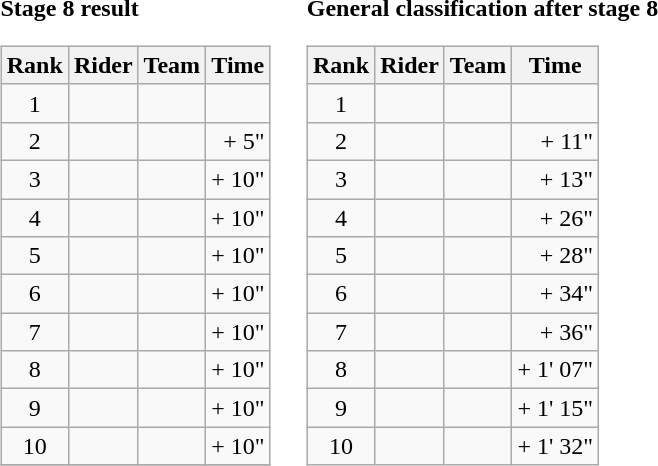<table>
<tr>
<td><strong>Stage 8 result</strong><br><table class="wikitable">
<tr>
<th scope="col">Rank</th>
<th scope="col">Rider</th>
<th scope="col">Team</th>
<th scope="col">Time</th>
</tr>
<tr>
<td style="text-align:center;">1</td>
<td></td>
<td></td>
<td style="text-align:right;"></td>
</tr>
<tr>
<td style="text-align:center;">2</td>
<td></td>
<td></td>
<td style="text-align:right;">+ 5"</td>
</tr>
<tr>
<td style="text-align:center;">3</td>
<td></td>
<td></td>
<td style="text-align:right;">+ 10"</td>
</tr>
<tr>
<td style="text-align:center;">4</td>
<td> </td>
<td></td>
<td style="text-align:right;">+ 10"</td>
</tr>
<tr>
<td style="text-align:center;">5</td>
<td></td>
<td></td>
<td style="text-align:right;">+ 10"</td>
</tr>
<tr>
<td style="text-align:center;">6</td>
<td> </td>
<td></td>
<td style="text-align:right;">+ 10"</td>
</tr>
<tr>
<td style="text-align:center;">7</td>
<td></td>
<td></td>
<td style="text-align:right;">+ 10"</td>
</tr>
<tr>
<td style="text-align:center;">8</td>
<td></td>
<td></td>
<td style="text-align:right;">+ 10"</td>
</tr>
<tr>
<td style="text-align:center;">9</td>
<td></td>
<td></td>
<td style="text-align:right;">+ 10"</td>
</tr>
<tr>
<td style="text-align:center;">10</td>
<td> </td>
<td></td>
<td style="text-align:right;">+ 10"</td>
</tr>
<tr>
</tr>
</table>
</td>
<td></td>
<td><strong>General classification after stage 8</strong><br><table class="wikitable">
<tr>
<th scope="col">Rank</th>
<th scope="col">Rider</th>
<th scope="col">Team</th>
<th scope="col">Time</th>
</tr>
<tr>
<td style="text-align:center;">1</td>
<td> </td>
<td></td>
<td style="text-align:right;"></td>
</tr>
<tr>
<td style="text-align:center;">2</td>
<td>  </td>
<td></td>
<td style="text-align:right;">+ 11"</td>
</tr>
<tr>
<td style="text-align:center;">3</td>
<td> </td>
<td></td>
<td style="text-align:right;">+ 13"</td>
</tr>
<tr>
<td style="text-align:center;">4</td>
<td></td>
<td></td>
<td style="text-align:right;">+ 26"</td>
</tr>
<tr>
<td style="text-align:center;">5</td>
<td> </td>
<td></td>
<td style="text-align:right;">+ 28"</td>
</tr>
<tr>
<td style="text-align:center;">6</td>
<td></td>
<td></td>
<td style="text-align:right;">+ 34"</td>
</tr>
<tr>
<td style="text-align:center;">7</td>
<td></td>
<td></td>
<td style="text-align:right;">+ 36"</td>
</tr>
<tr>
<td style="text-align:center;">8</td>
<td></td>
<td></td>
<td style="text-align:right;">+ 1' 07"</td>
</tr>
<tr>
<td style="text-align:center;">9</td>
<td></td>
<td></td>
<td style="text-align:right;">+ 1' 15"</td>
</tr>
<tr>
<td style="text-align:center;">10</td>
<td></td>
<td></td>
<td style="text-align:right;">+ 1' 32"</td>
</tr>
</table>
</td>
</tr>
</table>
